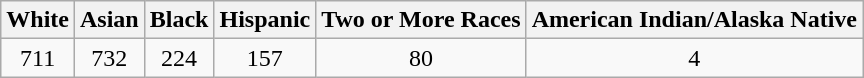<table class="wikitable" style=text-align:center>
<tr>
<th>White</th>
<th>Asian</th>
<th>Black</th>
<th>Hispanic</th>
<th>Two or More Races</th>
<th>American Indian/Alaska Native</th>
</tr>
<tr>
<td>711</td>
<td>732</td>
<td>224</td>
<td>157</td>
<td>80</td>
<td>4</td>
</tr>
</table>
